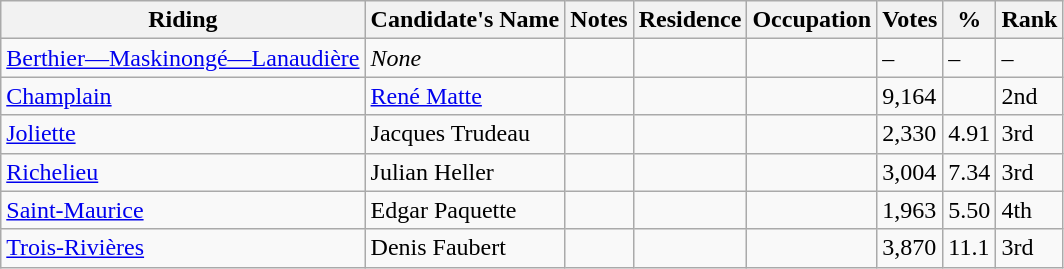<table class="wikitable sortable">
<tr>
<th>Riding<br></th>
<th>Candidate's Name</th>
<th>Notes</th>
<th>Residence</th>
<th>Occupation</th>
<th>Votes</th>
<th>%</th>
<th>Rank</th>
</tr>
<tr>
<td><a href='#'>Berthier—Maskinongé—Lanaudière</a></td>
<td><em>None</em></td>
<td></td>
<td></td>
<td></td>
<td>–</td>
<td>–</td>
<td>–</td>
</tr>
<tr>
<td><a href='#'>Champlain</a></td>
<td><a href='#'>René Matte</a></td>
<td></td>
<td></td>
<td></td>
<td>9,164</td>
<td></td>
<td>2nd</td>
</tr>
<tr>
<td><a href='#'>Joliette</a></td>
<td>Jacques Trudeau</td>
<td></td>
<td></td>
<td></td>
<td>2,330</td>
<td>4.91</td>
<td>3rd</td>
</tr>
<tr>
<td><a href='#'>Richelieu</a></td>
<td>Julian Heller</td>
<td></td>
<td></td>
<td></td>
<td>3,004</td>
<td>7.34</td>
<td>3rd</td>
</tr>
<tr>
<td><a href='#'>Saint-Maurice</a></td>
<td>Edgar Paquette</td>
<td></td>
<td></td>
<td></td>
<td>1,963</td>
<td>5.50</td>
<td>4th</td>
</tr>
<tr>
<td><a href='#'>Trois-Rivières</a></td>
<td>Denis Faubert</td>
<td></td>
<td></td>
<td></td>
<td>3,870</td>
<td>11.1</td>
<td>3rd</td>
</tr>
</table>
